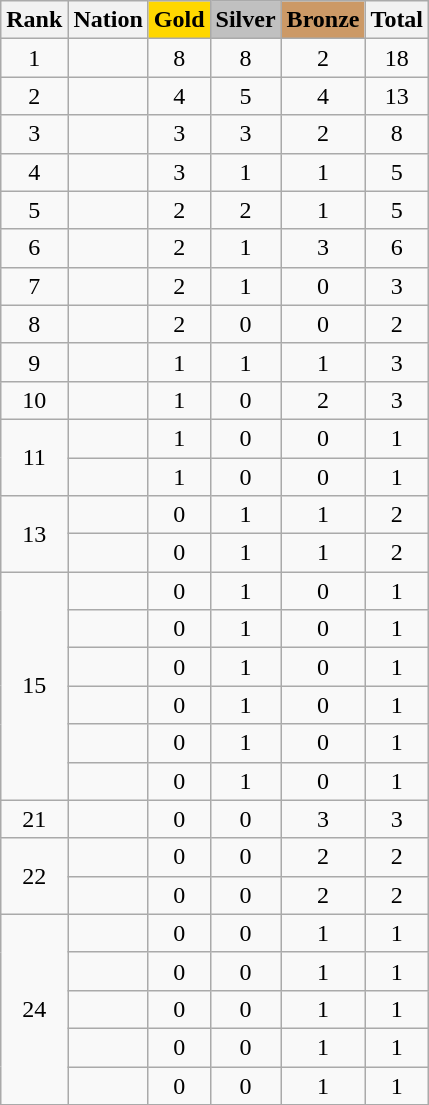<table class="wikitable sortable" style="text-align:center">
<tr>
<th>Rank</th>
<th>Nation</th>
<th style="background-color:gold">Gold</th>
<th style="background-color:silver">Silver</th>
<th style="background-color:#cc9966">Bronze</th>
<th>Total</th>
</tr>
<tr>
<td>1</td>
<td align=left></td>
<td>8</td>
<td>8</td>
<td>2</td>
<td>18</td>
</tr>
<tr>
<td>2</td>
<td align=left></td>
<td>4</td>
<td>5</td>
<td>4</td>
<td>13</td>
</tr>
<tr>
<td>3</td>
<td align=left></td>
<td>3</td>
<td>3</td>
<td>2</td>
<td>8</td>
</tr>
<tr>
<td>4</td>
<td align=left></td>
<td>3</td>
<td>1</td>
<td>1</td>
<td>5</td>
</tr>
<tr>
<td>5</td>
<td align=left></td>
<td>2</td>
<td>2</td>
<td>1</td>
<td>5</td>
</tr>
<tr>
<td>6</td>
<td align=left></td>
<td>2</td>
<td>1</td>
<td>3</td>
<td>6</td>
</tr>
<tr>
<td>7</td>
<td align=left></td>
<td>2</td>
<td>1</td>
<td>0</td>
<td>3</td>
</tr>
<tr>
<td>8</td>
<td align=left></td>
<td>2</td>
<td>0</td>
<td>0</td>
<td>2</td>
</tr>
<tr>
<td>9</td>
<td align=left></td>
<td>1</td>
<td>1</td>
<td>1</td>
<td>3</td>
</tr>
<tr>
<td>10</td>
<td align=left></td>
<td>1</td>
<td>0</td>
<td>2</td>
<td>3</td>
</tr>
<tr>
<td rowspan=2>11</td>
<td align=left></td>
<td>1</td>
<td>0</td>
<td>0</td>
<td>1</td>
</tr>
<tr>
<td align=left></td>
<td>1</td>
<td>0</td>
<td>0</td>
<td>1</td>
</tr>
<tr>
<td rowspan=2>13</td>
<td align=left></td>
<td>0</td>
<td>1</td>
<td>1</td>
<td>2</td>
</tr>
<tr>
<td align=left></td>
<td>0</td>
<td>1</td>
<td>1</td>
<td>2</td>
</tr>
<tr>
<td rowspan=6>15</td>
<td align=left></td>
<td>0</td>
<td>1</td>
<td>0</td>
<td>1</td>
</tr>
<tr>
<td align=left></td>
<td>0</td>
<td>1</td>
<td>0</td>
<td>1</td>
</tr>
<tr>
<td align=left></td>
<td>0</td>
<td>1</td>
<td>0</td>
<td>1</td>
</tr>
<tr>
<td align=left></td>
<td>0</td>
<td>1</td>
<td>0</td>
<td>1</td>
</tr>
<tr>
<td align=left></td>
<td>0</td>
<td>1</td>
<td>0</td>
<td>1</td>
</tr>
<tr>
<td align=left></td>
<td>0</td>
<td>1</td>
<td>0</td>
<td>1</td>
</tr>
<tr>
<td>21</td>
<td align=left></td>
<td>0</td>
<td>0</td>
<td>3</td>
<td>3</td>
</tr>
<tr>
<td rowspan=2>22</td>
<td align=left></td>
<td>0</td>
<td>0</td>
<td>2</td>
<td>2</td>
</tr>
<tr>
<td align=left></td>
<td>0</td>
<td>0</td>
<td>2</td>
<td>2</td>
</tr>
<tr>
<td rowspan=5>24</td>
<td align=left></td>
<td>0</td>
<td>0</td>
<td>1</td>
<td>1</td>
</tr>
<tr>
<td align=left></td>
<td>0</td>
<td>0</td>
<td>1</td>
<td>1</td>
</tr>
<tr>
<td align=left></td>
<td>0</td>
<td>0</td>
<td>1</td>
<td>1</td>
</tr>
<tr>
<td align=left></td>
<td>0</td>
<td>0</td>
<td>1</td>
<td>1</td>
</tr>
<tr>
<td align=left></td>
<td>0</td>
<td>0</td>
<td>1</td>
<td>1</td>
</tr>
<tr>
</tr>
</table>
